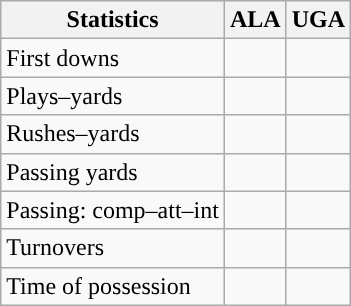<table class="wikitable" style="float:left">
<tr>
<th>Statistics</th>
<th>ALA</th>
<th>UGA</th>
</tr>
<tr>
<td>First downs</td>
<td></td>
<td></td>
</tr>
<tr>
<td>Plays–yards</td>
<td></td>
<td></td>
</tr>
<tr>
<td>Rushes–yards</td>
<td></td>
<td></td>
</tr>
<tr>
<td>Passing yards</td>
<td></td>
<td></td>
</tr>
<tr>
<td>Passing: comp–att–int</td>
<td></td>
<td></td>
</tr>
<tr>
<td>Turnovers</td>
<td></td>
<td></td>
</tr>
<tr>
<td>Time of possession</td>
<td></td>
<td></td>
</tr>
</table>
